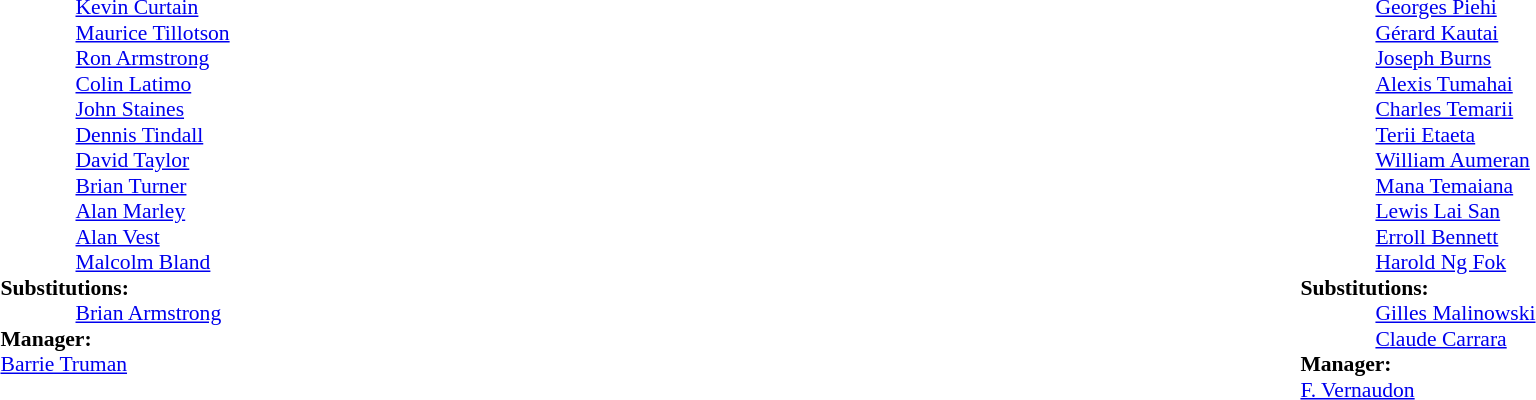<table width="100%">
<tr>
<td valign="top" width="40%"><br><table style="font-size:90%" cellspacing="0" cellpadding="0">
<tr>
<th width=25></th>
<th width=25></th>
</tr>
<tr>
<td></td>
<td></td>
<td><a href='#'>Kevin Curtain</a></td>
</tr>
<tr>
<td></td>
<td></td>
<td><a href='#'>Maurice Tillotson</a></td>
</tr>
<tr>
<td></td>
<td></td>
<td><a href='#'>Ron Armstrong</a></td>
</tr>
<tr>
<td></td>
<td></td>
<td><a href='#'>Colin Latimo</a></td>
</tr>
<tr>
<td></td>
<td></td>
<td><a href='#'>John Staines</a></td>
</tr>
<tr>
<td></td>
<td></td>
<td><a href='#'>Dennis Tindall</a> </td>
</tr>
<tr>
<td></td>
<td></td>
<td><a href='#'>David Taylor</a></td>
</tr>
<tr>
<td></td>
<td></td>
<td><a href='#'>Brian Turner</a></td>
</tr>
<tr>
<td></td>
<td></td>
<td><a href='#'>Alan Marley</a></td>
</tr>
<tr>
<td></td>
<td></td>
<td><a href='#'>Alan Vest</a></td>
</tr>
<tr>
<td></td>
<td></td>
<td><a href='#'>Malcolm Bland</a></td>
</tr>
<tr>
<td colspan=3><strong>Substitutions:</strong></td>
</tr>
<tr>
<td></td>
<td></td>
<td><a href='#'>Brian Armstrong</a> </td>
</tr>
<tr>
<td colspan=3><strong>Manager:</strong></td>
</tr>
<tr>
<td colspan=3><a href='#'>Barrie Truman</a></td>
</tr>
</table>
</td>
<td valign="top"></td>
<td valign="top" width="50%"><br><table style="font-size:90%;margin:auto" cellspacing="0" cellpadding="0">
<tr>
<th width=25></th>
<th width=25></th>
</tr>
<tr>
<td></td>
<td></td>
<td><a href='#'>Georges Piehi</a></td>
</tr>
<tr>
<td></td>
<td></td>
<td><a href='#'>Gérard Kautai</a></td>
</tr>
<tr>
<td></td>
<td></td>
<td><a href='#'>Joseph Burns</a></td>
</tr>
<tr>
<td></td>
<td></td>
<td><a href='#'>Alexis Tumahai</a></td>
</tr>
<tr>
<td></td>
<td></td>
<td><a href='#'>Charles Temarii</a></td>
</tr>
<tr>
<td></td>
<td></td>
<td><a href='#'>Terii Etaeta</a></td>
</tr>
<tr>
<td></td>
<td></td>
<td><a href='#'>William Aumeran</a> </td>
</tr>
<tr>
<td></td>
<td></td>
<td><a href='#'>Mana Temaiana</a></td>
</tr>
<tr>
<td></td>
<td></td>
<td><a href='#'>Lewis Lai San</a></td>
</tr>
<tr>
<td></td>
<td></td>
<td><a href='#'>Erroll Bennett</a></td>
</tr>
<tr>
<td></td>
<td></td>
<td><a href='#'>Harold Ng Fok</a> </td>
</tr>
<tr>
<td colspan=3><strong>Substitutions:</strong></td>
</tr>
<tr>
<td></td>
<td></td>
<td><a href='#'>Gilles Malinowski</a> </td>
</tr>
<tr>
<td></td>
<td></td>
<td><a href='#'>Claude Carrara</a> </td>
</tr>
<tr>
<td colspan=3><strong>Manager:</strong></td>
</tr>
<tr>
<td colspan=3><a href='#'>F. Vernaudon</a></td>
</tr>
</table>
</td>
</tr>
</table>
